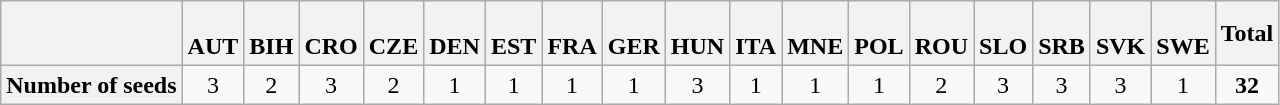<table class="wikitable">
<tr>
<th></th>
<th> <br>AUT</th>
<th> <br>BIH</th>
<th> <br>CRO</th>
<th> <br>CZE</th>
<th> <br>DEN</th>
<th> <br>EST</th>
<th> <br>FRA</th>
<th> <br>GER</th>
<th> <br>HUN</th>
<th> <br>ITA</th>
<th> <br>MNE</th>
<th> <br>POL</th>
<th> <br>ROU</th>
<th> <br>SLO</th>
<th> <br>SRB</th>
<th> <br>SVK</th>
<th> <br>SWE</th>
<th>Total</th>
</tr>
<tr align="center">
<th>Number of seeds</th>
<td>3</td>
<td>2</td>
<td>3</td>
<td>2</td>
<td>1</td>
<td>1</td>
<td>1</td>
<td>1</td>
<td>3</td>
<td>1</td>
<td>1</td>
<td>1</td>
<td>2</td>
<td>3</td>
<td>3</td>
<td>3</td>
<td>1</td>
<td><strong>32</strong></td>
</tr>
</table>
